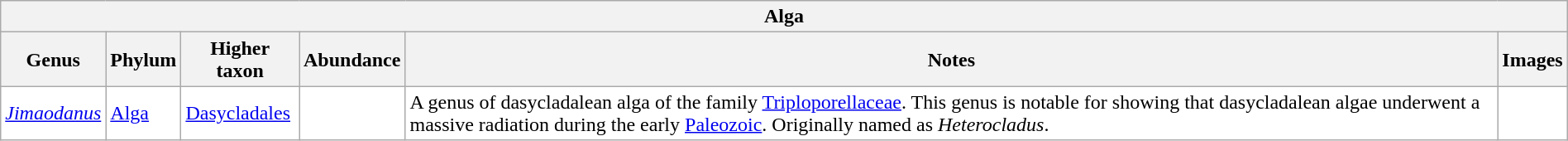<table class="wikitable sortable" style="background:white; width:100%;">
<tr>
<th colspan="7" align="center">Alga</th>
</tr>
<tr>
<th>Genus</th>
<th>Phylum</th>
<th>Higher taxon</th>
<th>Abundance</th>
<th>Notes</th>
<th>Images</th>
</tr>
<tr>
<td><em><a href='#'>Jimaodanus</a></em></td>
<td><a href='#'>Alga</a></td>
<td><a href='#'>Dasycladales</a></td>
<td></td>
<td>A genus of dasycladalean alga of the family <a href='#'>Triploporellaceae</a>. This genus is notable for showing that dasycladalean algae underwent a massive radiation during the early <a href='#'>Paleozoic</a>. Originally named as <em>Heterocladus</em>.</td>
<td></td>
</tr>
</table>
